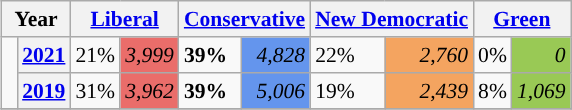<table class="wikitable" style="float:right; width:400; font-size:90%; margin-left:1em;">
<tr>
<th colspan="2" scope="col">Year</th>
<th colspan="2" scope="col"><a href='#'>Liberal</a></th>
<th colspan="2" scope="col"><a href='#'>Conservative</a></th>
<th colspan="2" scope="col"><a href='#'>New Democratic</a></th>
<th colspan="2" scope="col"><a href='#'>Green</a></th>
</tr>
<tr>
<td rowspan="2" style="width: 0.25em; background-color: "></td>
<th><a href='#'>2021</a></th>
<td>21%</td>
<td style="text-align:right; background:#EA6D6A;"><em>3,999</em></td>
<td><strong>39%</strong></td>
<td style="text-align:right; background:#6495ED;"><em>4,828</em></td>
<td>22%</td>
<td style="text-align:right; background:#F4A460;"><em>2,760</em></td>
<td>0%</td>
<td style="text-align:right; background:#99C955;"><em>0</em></td>
</tr>
<tr>
<th><a href='#'>2019</a></th>
<td>31%</td>
<td style="text-align:right; background:#EA6D6A;"><em>3,962</em></td>
<td><strong>39%</strong></td>
<td style="text-align:right; background:#6495ED;"><em>5,006</em></td>
<td>19%</td>
<td style="text-align:right; background:#F4A460;"><em>2,439</em></td>
<td>8%</td>
<td style="text-align:right; background:#99C955;"><em>1,069</em></td>
</tr>
<tr>
</tr>
</table>
